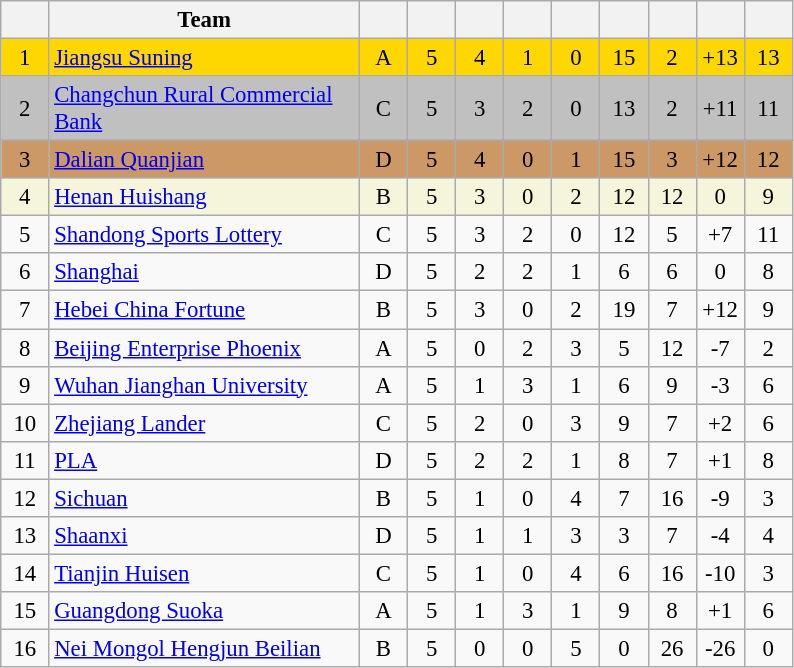<table class="wikitable" style="font-size:95%;text-align:center">
<tr>
<th width=25></th>
<th width=200>Team</th>
<th width=25></th>
<th width=25></th>
<th width=25></th>
<th width=25></th>
<th width=25></th>
<th width=25></th>
<th width=25></th>
<th width=25></th>
<th width=25></th>
</tr>
<tr style="background:gold">
<td>1</td>
<td style="text-align:left"><a href='#'>Jiangsu Suning</a></td>
<td>A</td>
<td>5</td>
<td>4</td>
<td>1</td>
<td>0</td>
<td>15</td>
<td>2</td>
<td>+13</td>
<td>13</td>
</tr>
<tr style="background:silver">
<td>2</td>
<td style="text-align:left"><a href='#'>Changchun Rural Commercial Bank</a></td>
<td>C</td>
<td>5</td>
<td>3</td>
<td>2</td>
<td>0</td>
<td>13</td>
<td>2</td>
<td>+11</td>
<td>11</td>
</tr>
<tr style="background:#c96">
<td>3</td>
<td style="text-align:left"><a href='#'>Dalian Quanjian</a></td>
<td>D</td>
<td>5</td>
<td>4</td>
<td>0</td>
<td>1</td>
<td>15</td>
<td>3</td>
<td>+12</td>
<td>12</td>
</tr>
<tr style="background:beige">
<td>4</td>
<td style="text-align:left"><a href='#'>Henan Huishang</a></td>
<td>B</td>
<td>5</td>
<td>3</td>
<td>0</td>
<td>2</td>
<td>12</td>
<td>12</td>
<td>0</td>
<td>9</td>
</tr>
<tr>
<td>5</td>
<td style="text-align:left"><a href='#'>Shandong Sports Lottery</a></td>
<td>C</td>
<td>5</td>
<td>3</td>
<td>2</td>
<td>0</td>
<td>12</td>
<td>5</td>
<td>+7</td>
<td>11</td>
</tr>
<tr>
<td>6</td>
<td style="text-align:left"><a href='#'>Shanghai</a></td>
<td>D</td>
<td>5</td>
<td>2</td>
<td>2</td>
<td>1</td>
<td>6</td>
<td>6</td>
<td>0</td>
<td>8</td>
</tr>
<tr>
<td>7</td>
<td style="text-align:left"><a href='#'>Hebei China Fortune</a></td>
<td>B</td>
<td>5</td>
<td>3</td>
<td>0</td>
<td>2</td>
<td>19</td>
<td>7</td>
<td>+12</td>
<td>9</td>
</tr>
<tr>
<td>8</td>
<td style="text-align:left"><a href='#'>Beijing Enterprise Phoenix</a></td>
<td>A</td>
<td>5</td>
<td>0</td>
<td>2</td>
<td>3</td>
<td>5</td>
<td>12</td>
<td>-7</td>
<td>2</td>
</tr>
<tr>
<td>9</td>
<td style="text-align:left"><a href='#'>Wuhan Jianghan University</a></td>
<td>A</td>
<td>5</td>
<td>1</td>
<td>3</td>
<td>1</td>
<td>6</td>
<td>9</td>
<td>-3</td>
<td>6</td>
</tr>
<tr>
<td>10</td>
<td style="text-align:left"><a href='#'>Zhejiang Lander</a></td>
<td>C</td>
<td>5</td>
<td>2</td>
<td>0</td>
<td>3</td>
<td>9</td>
<td>7</td>
<td>+2</td>
<td>6</td>
</tr>
<tr>
<td>11</td>
<td style="text-align:left"><a href='#'>PLA</a></td>
<td>D</td>
<td>5</td>
<td>2</td>
<td>2</td>
<td>1</td>
<td>8</td>
<td>7</td>
<td>+1</td>
<td>8</td>
</tr>
<tr>
<td>12</td>
<td style="text-align:left"><a href='#'>Sichuan</a></td>
<td>B</td>
<td>5</td>
<td>1</td>
<td>0</td>
<td>4</td>
<td>7</td>
<td>16</td>
<td>-9</td>
<td>3</td>
</tr>
<tr>
<td>13</td>
<td style="text-align:left"><a href='#'>Shaanxi</a></td>
<td>D</td>
<td>5</td>
<td>1</td>
<td>1</td>
<td>3</td>
<td>3</td>
<td>7</td>
<td>-4</td>
<td>4</td>
</tr>
<tr>
<td>14</td>
<td style="text-align:left"><a href='#'>Tianjin Huisen</a></td>
<td>C</td>
<td>5</td>
<td>1</td>
<td>0</td>
<td>4</td>
<td>6</td>
<td>16</td>
<td>-10</td>
<td>3</td>
</tr>
<tr>
<td>15</td>
<td style="text-align:left"><a href='#'>Guangdong Suoka</a></td>
<td>A</td>
<td>5</td>
<td>1</td>
<td>3</td>
<td>1</td>
<td>9</td>
<td>8</td>
<td>+1</td>
<td>6</td>
</tr>
<tr>
<td>16</td>
<td style="text-align:left"><a href='#'>Nei Mongol Hengjun Beilian</a></td>
<td>B</td>
<td>5</td>
<td>0</td>
<td>0</td>
<td>5</td>
<td>0</td>
<td>26</td>
<td>-26</td>
<td>0</td>
</tr>
</table>
